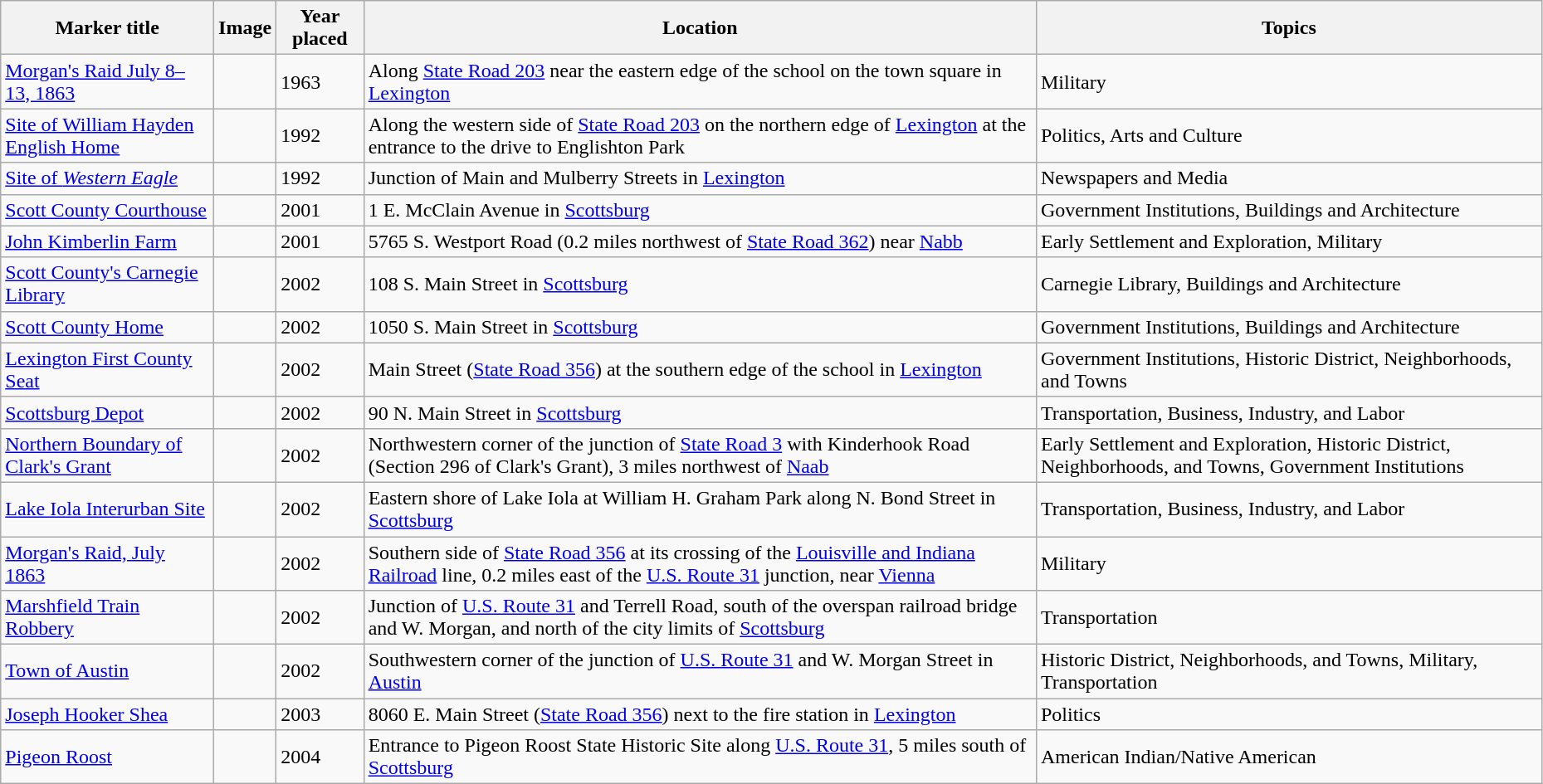<table class="wikitable sortable" style="width:98%">
<tr>
<th>Marker title</th>
<th class="unsortable">Image</th>
<th>Year placed</th>
<th>Location</th>
<th>Topics</th>
</tr>
<tr>
<td><a href='#'>Morgan's Raid July 8–13, 1863</a></td>
<td></td>
<td>1963</td>
<td>Along <a href='#'>State Road 203</a> near the eastern edge of the school on the town square in <a href='#'>Lexington</a><br><small></small></td>
<td>Military</td>
</tr>
<tr ->
<td><a href='#'>Site of William Hayden English Home</a></td>
<td></td>
<td>1992</td>
<td>Along the western side of <a href='#'>State Road 203</a> on the northern edge of <a href='#'>Lexington</a> at the entrance to the drive to Englishton Park<br><small></small></td>
<td>Politics, Arts and Culture</td>
</tr>
<tr ->
<td><a href='#'>Site of <em>Western Eagle</em></a></td>
<td></td>
<td>1992</td>
<td>Junction of Main and Mulberry Streets in <a href='#'>Lexington</a><br><small></small></td>
<td>Newspapers and Media</td>
</tr>
<tr ->
<td><a href='#'>Scott County Courthouse</a></td>
<td></td>
<td>2001</td>
<td>1 E. McClain Avenue in <a href='#'>Scottsburg</a><br><small></small></td>
<td>Government Institutions, Buildings and Architecture</td>
</tr>
<tr ->
<td><a href='#'>John Kimberlin Farm</a></td>
<td></td>
<td>2001</td>
<td>5765 S. Westport Road (0.2 miles northwest of <a href='#'>State Road 362</a>) near <a href='#'>Nabb</a><br><small></small></td>
<td>Early Settlement and Exploration, Military</td>
</tr>
<tr ->
<td><a href='#'>Scott County's Carnegie Library</a></td>
<td></td>
<td>2002</td>
<td>108 S. Main Street in <a href='#'>Scottsburg</a><br><small></small></td>
<td>Carnegie Library, Buildings and Architecture</td>
</tr>
<tr ->
<td><a href='#'>Scott County Home</a></td>
<td></td>
<td>2002</td>
<td>1050 S. Main Street in <a href='#'>Scottsburg</a><br><small></small></td>
<td>Government Institutions, Buildings and Architecture</td>
</tr>
<tr ->
<td><a href='#'>Lexington First County Seat</a></td>
<td></td>
<td>2002</td>
<td>Main Street (<a href='#'>State Road 356</a>) at the southern edge of the school in <a href='#'>Lexington</a><br><small></small></td>
<td>Government Institutions, Historic District, Neighborhoods, and Towns</td>
</tr>
<tr ->
<td><a href='#'>Scottsburg Depot</a></td>
<td></td>
<td>2002</td>
<td>90 N. Main Street in <a href='#'>Scottsburg</a><br><small></small></td>
<td>Transportation, Business, Industry, and Labor</td>
</tr>
<tr ->
<td><a href='#'>Northern Boundary of Clark's Grant</a></td>
<td></td>
<td>2002</td>
<td>Northwestern corner of the junction of <a href='#'>State Road 3</a> with Kinderhook Road (Section 296 of Clark's Grant), 3 miles northwest of <a href='#'>Naab</a><br><small></small></td>
<td>Early Settlement and Exploration, Historic District, Neighborhoods, and Towns, Government Institutions</td>
</tr>
<tr ->
<td><a href='#'>Lake Iola Interurban Site</a></td>
<td></td>
<td>2002</td>
<td>Eastern shore of Lake Iola at William H. Graham Park along N. Bond Street in <a href='#'>Scottsburg</a><br><small></small></td>
<td>Transportation, Business, Industry, and Labor</td>
</tr>
<tr ->
<td><a href='#'>Morgan's Raid, July 1863</a></td>
<td></td>
<td>2002</td>
<td>Southern side of <a href='#'>State Road 356</a> at its crossing of the <a href='#'>Louisville and Indiana Railroad</a> line, 0.2 miles east of the <a href='#'>U.S. Route 31</a> junction, near <a href='#'>Vienna</a><br><small></small></td>
<td>Military</td>
</tr>
<tr ->
<td><a href='#'>Marshfield Train Robbery</a></td>
<td></td>
<td>2002</td>
<td>Junction of <a href='#'>U.S. Route 31</a> and Terrell Road, south of the overspan railroad bridge and W. Morgan, and north of the city limits of <a href='#'>Scottsburg</a><br><small></small></td>
<td>Transportation</td>
</tr>
<tr ->
<td><a href='#'>Town of Austin</a></td>
<td></td>
<td>2002</td>
<td>Southwestern corner of the junction of <a href='#'>U.S. Route 31</a> and W. Morgan Street in <a href='#'>Austin</a><br><small></small></td>
<td>Historic District, Neighborhoods, and Towns, Military, Transportation</td>
</tr>
<tr ->
<td><a href='#'>Joseph Hooker Shea</a></td>
<td></td>
<td>2003</td>
<td>8060 E. Main Street (<a href='#'>State Road 356</a>) next to the fire station in <a href='#'>Lexington</a><br><small></small></td>
<td>Politics</td>
</tr>
<tr ->
<td><a href='#'>Pigeon Roost</a></td>
<td></td>
<td>2004</td>
<td>Entrance to Pigeon Roost State Historic Site along <a href='#'>U.S. Route 31</a>, 5 miles south of <a href='#'>Scottsburg</a><br><small></small></td>
<td>American Indian/Native American</td>
</tr>
</table>
